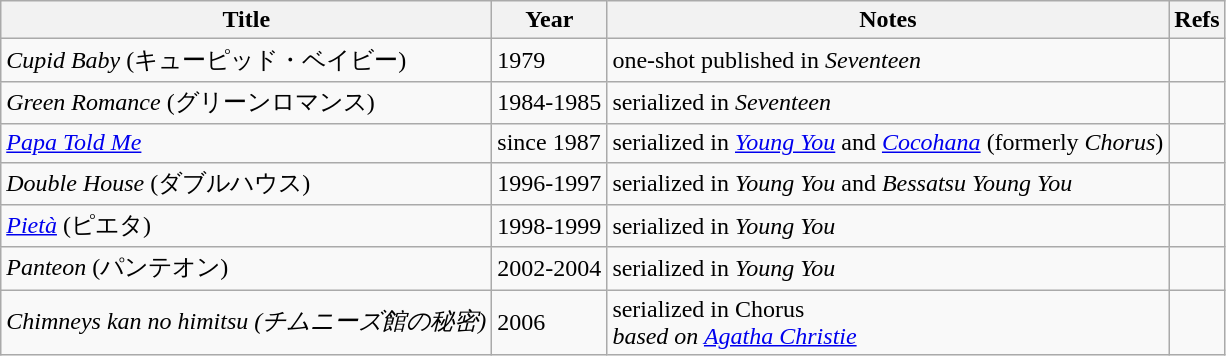<table class="wikitable sortable">
<tr>
<th>Title</th>
<th>Year</th>
<th>Notes</th>
<th>Refs</th>
</tr>
<tr>
<td><em>Cupid Baby</em> (キューピッド・ベイビー)</td>
<td>1979</td>
<td>one-shot published in <em>Seventeen</em></td>
<td></td>
</tr>
<tr>
<td><em>Green Romance</em> (グリーンロマンス)</td>
<td>1984-1985</td>
<td>serialized in <em>Seventeen</em></td>
<td></td>
</tr>
<tr>
<td><em><a href='#'>Papa Told Me</a></em></td>
<td>since 1987</td>
<td>serialized in <em><a href='#'>Young You</a></em> and <em><a href='#'>Cocohana</a></em> (formerly <em>Chorus</em>)</td>
<td></td>
</tr>
<tr>
<td><em>Double House</em> (ダブルハウス)</td>
<td>1996-1997</td>
<td>serialized in <em>Young You</em> and <em>Bessatsu Young You</em></td>
<td></td>
</tr>
<tr>
<td><em><a href='#'>Pietà</a></em> (ピエタ)</td>
<td>1998-1999</td>
<td>serialized in <em>Young You</em></td>
<td></td>
</tr>
<tr>
<td><em>Panteon</em> (パンテオン)</td>
<td>2002-2004</td>
<td>serialized in <em>Young You</em></td>
<td></td>
</tr>
<tr>
<td><em>Chimneys kan no himitsu (チムニーズ館の秘密)</td>
<td>2006</td>
<td>serialized in </em>Chorus<em><br>based on <a href='#'>Agatha Christie</a></td>
<td></td>
</tr>
</table>
